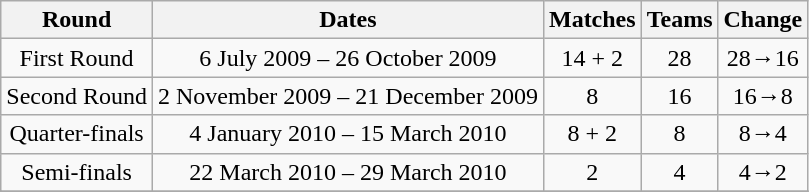<table class="wikitable">
<tr>
<th>Round</th>
<th>Dates</th>
<th>Matches</th>
<th>Teams</th>
<th>Change</th>
</tr>
<tr align=center>
<td>First Round</td>
<td>6 July 2009 – 26 October 2009</td>
<td>14 + 2</td>
<td>28</td>
<td>28→16</td>
</tr>
<tr align=center>
<td>Second Round</td>
<td>2 November 2009 – 21 December 2009</td>
<td>8</td>
<td>16</td>
<td>16→8</td>
</tr>
<tr align=center>
<td>Quarter-finals</td>
<td>4 January 2010 – 15 March 2010</td>
<td>8 + 2</td>
<td>8</td>
<td>8→4</td>
</tr>
<tr align=center>
<td>Semi-finals</td>
<td>22 March 2010 – 29 March 2010</td>
<td>2</td>
<td>4</td>
<td>4→2</td>
</tr>
<tr align=center>
</tr>
<tr final || 5 April 2010 || 1 || 2 || 2→1>
</tr>
<tr align=center>
</tr>
</table>
